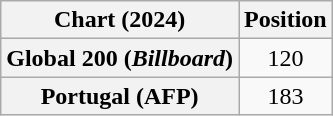<table class="wikitable plainrowheaders" style="text-align:center;">
<tr>
<th scope="col">Chart (2024)</th>
<th scope="col">Position</th>
</tr>
<tr>
<th scope="row">Global 200 (<em>Billboard</em>)</th>
<td>120</td>
</tr>
<tr>
<th scope="row">Portugal (AFP)</th>
<td>183</td>
</tr>
</table>
